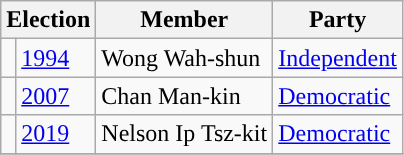<table class="wikitable">
<tr>
<th colspan="2">Election</th>
<th>Member</th>
<th>Party</th>
</tr>
<tr>
<td style="background-color:"></td>
<td><a href='#'>1994</a></td>
<td>Wong Wah-shun</td>
<td><a href='#'>Independent</a></td>
</tr>
<tr>
<td style="background-color:"></td>
<td><a href='#'>2007</a></td>
<td>Chan Man-kin</td>
<td><a href='#'>Democratic</a></td>
</tr>
<tr>
<td style="background-color:"></td>
<td><a href='#'>2019</a></td>
<td>Nelson Ip Tsz-kit</td>
<td><a href='#'>Democratic</a></td>
</tr>
<tr>
</tr>
</table>
